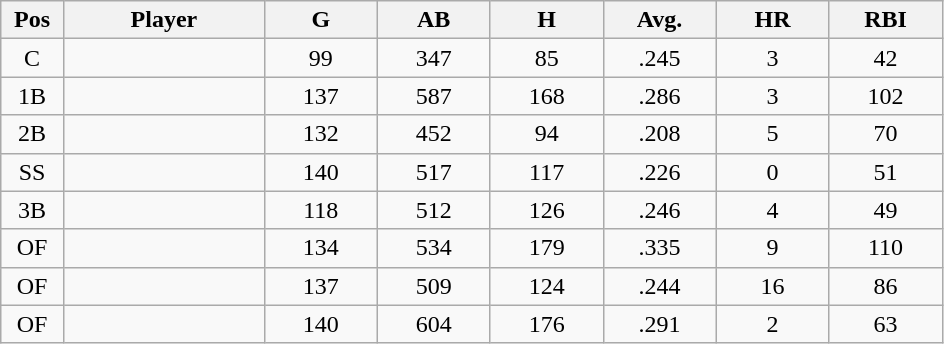<table class="wikitable sortable">
<tr>
<th bgcolor="#DDDDFF" width="5%">Pos</th>
<th bgcolor="#DDDDFF" width="16%">Player</th>
<th bgcolor="#DDDDFF" width="9%">G</th>
<th bgcolor="#DDDDFF" width="9%">AB</th>
<th bgcolor="#DDDDFF" width="9%">H</th>
<th bgcolor="#DDDDFF" width="9%">Avg.</th>
<th bgcolor="#DDDDFF" width="9%">HR</th>
<th bgcolor="#DDDDFF" width="9%">RBI</th>
</tr>
<tr align="center">
<td>C</td>
<td></td>
<td>99</td>
<td>347</td>
<td>85</td>
<td>.245</td>
<td>3</td>
<td>42</td>
</tr>
<tr align="center">
<td>1B</td>
<td></td>
<td>137</td>
<td>587</td>
<td>168</td>
<td>.286</td>
<td>3</td>
<td>102</td>
</tr>
<tr align="center">
<td>2B</td>
<td></td>
<td>132</td>
<td>452</td>
<td>94</td>
<td>.208</td>
<td>5</td>
<td>70</td>
</tr>
<tr align="center">
<td>SS</td>
<td></td>
<td>140</td>
<td>517</td>
<td>117</td>
<td>.226</td>
<td>0</td>
<td>51</td>
</tr>
<tr align="center">
<td>3B</td>
<td></td>
<td>118</td>
<td>512</td>
<td>126</td>
<td>.246</td>
<td>4</td>
<td>49</td>
</tr>
<tr align="center">
<td>OF</td>
<td></td>
<td>134</td>
<td>534</td>
<td>179</td>
<td>.335</td>
<td>9</td>
<td>110</td>
</tr>
<tr align="center">
<td>OF</td>
<td></td>
<td>137</td>
<td>509</td>
<td>124</td>
<td>.244</td>
<td>16</td>
<td>86</td>
</tr>
<tr align="center">
<td>OF</td>
<td></td>
<td>140</td>
<td>604</td>
<td>176</td>
<td>.291</td>
<td>2</td>
<td>63</td>
</tr>
</table>
